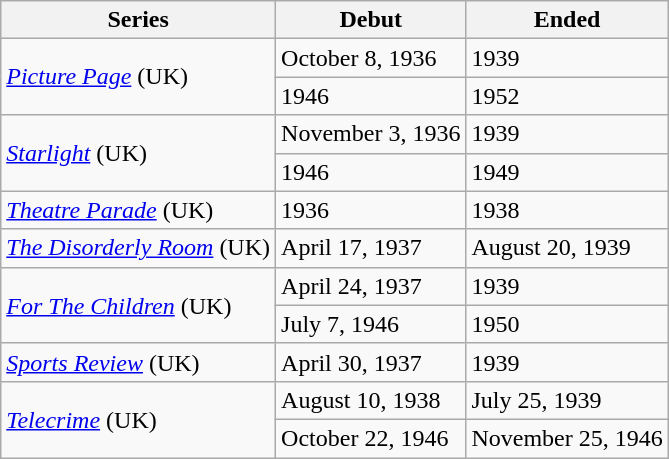<table class="wikitable">
<tr>
<th>Series</th>
<th>Debut</th>
<th>Ended</th>
</tr>
<tr>
<td rowspan="2"><em><a href='#'>Picture Page</a></em> (UK)</td>
<td>October 8, 1936</td>
<td>1939</td>
</tr>
<tr>
<td>1946</td>
<td>1952</td>
</tr>
<tr>
<td rowspan="2"><em><a href='#'>Starlight</a></em> (UK)</td>
<td>November 3, 1936</td>
<td>1939</td>
</tr>
<tr>
<td>1946</td>
<td>1949</td>
</tr>
<tr>
<td><em><a href='#'>Theatre Parade</a></em> (UK)</td>
<td>1936</td>
<td>1938</td>
</tr>
<tr>
<td><em><a href='#'>The Disorderly Room</a></em> (UK)</td>
<td>April 17, 1937</td>
<td>August 20, 1939</td>
</tr>
<tr>
<td rowspan="2"><em><a href='#'>For The Children</a></em> (UK)</td>
<td>April 24, 1937</td>
<td>1939</td>
</tr>
<tr>
<td>July 7, 1946</td>
<td>1950</td>
</tr>
<tr>
<td><em><a href='#'>Sports Review</a></em> (UK)</td>
<td>April 30, 1937</td>
<td>1939</td>
</tr>
<tr>
<td rowspan="2"><em><a href='#'>Telecrime</a></em> (UK)</td>
<td>August 10, 1938</td>
<td>July 25, 1939</td>
</tr>
<tr>
<td>October 22, 1946</td>
<td>November 25, 1946</td>
</tr>
</table>
